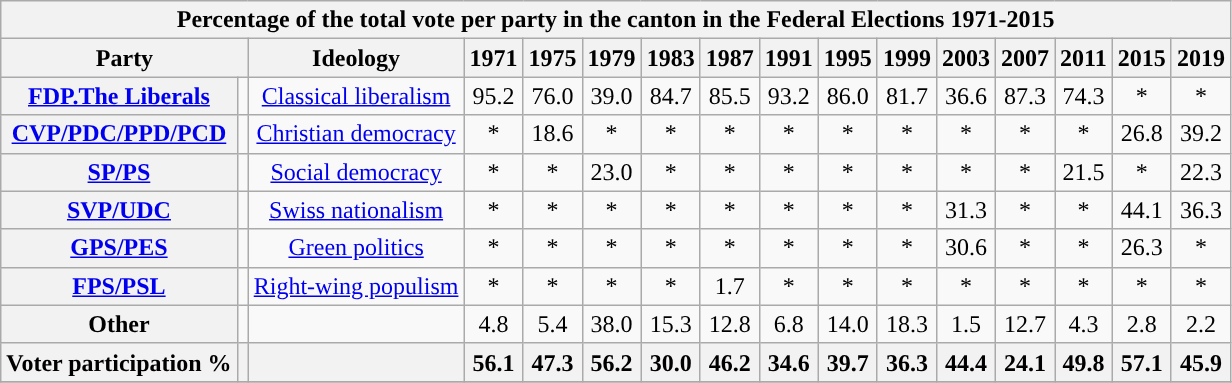<table class="wikitable sortable" style ="text-align: center">
<tr>
<th colspan="16">Percentage of the total vote per party in the canton in the Federal Elections 1971-2015</th>
</tr>
<tr>
<th colspan="2">Party</th>
<th class="unsortable">Ideology</th>
<th>1971</th>
<th>1975</th>
<th>1979</th>
<th>1983</th>
<th>1987</th>
<th>1991</th>
<th>1995</th>
<th>1999</th>
<th>2003</th>
<th>2007</th>
<th>2011</th>
<th>2015</th>
<th>2019</th>
</tr>
<tr>
<th><a href='#'>FDP.The Liberals</a></th>
<td></td>
<td><a href='#'>Classical liberalism</a></td>
<td>95.2</td>
<td>76.0</td>
<td>39.0</td>
<td>84.7</td>
<td>85.5</td>
<td>93.2</td>
<td>86.0</td>
<td>81.7</td>
<td>36.6</td>
<td>87.3</td>
<td>74.3</td>
<td>*</td>
<td>*</td>
</tr>
<tr>
<th><a href='#'>CVP/PDC/PPD/PCD</a></th>
<td></td>
<td><a href='#'>Christian democracy</a></td>
<td>* </td>
<td>18.6</td>
<td>*</td>
<td>*</td>
<td>*</td>
<td>*</td>
<td>*</td>
<td>*</td>
<td>*</td>
<td>*</td>
<td>*</td>
<td>26.8</td>
<td>39.2</td>
</tr>
<tr>
<th><a href='#'>SP/PS</a></th>
<td></td>
<td><a href='#'>Social democracy</a></td>
<td>*</td>
<td>*</td>
<td>23.0</td>
<td>*</td>
<td>*</td>
<td>*</td>
<td>*</td>
<td>*</td>
<td>*</td>
<td>*</td>
<td>21.5</td>
<td>*</td>
<td>22.3</td>
</tr>
<tr>
<th><a href='#'>SVP/UDC</a></th>
<td></td>
<td><a href='#'>Swiss nationalism</a></td>
<td>*</td>
<td>*</td>
<td>*</td>
<td>*</td>
<td>*</td>
<td>*</td>
<td>*</td>
<td>*</td>
<td>31.3</td>
<td>*</td>
<td>*</td>
<td>44.1</td>
<td>36.3</td>
</tr>
<tr>
<th><a href='#'>GPS/PES</a></th>
<td></td>
<td><a href='#'>Green politics</a></td>
<td>*</td>
<td>*</td>
<td>*</td>
<td>*</td>
<td>*</td>
<td>*</td>
<td>*</td>
<td>*</td>
<td>30.6</td>
<td>*</td>
<td>*</td>
<td>26.3</td>
<td>*</td>
</tr>
<tr>
<th><a href='#'>FPS/PSL</a></th>
<td></td>
<td><a href='#'>Right-wing populism</a></td>
<td>*</td>
<td>*</td>
<td>*</td>
<td>*</td>
<td>1.7</td>
<td>*</td>
<td>*</td>
<td>*</td>
<td>*</td>
<td>*</td>
<td>*</td>
<td>*</td>
<td>*</td>
</tr>
<tr>
<th>Other</th>
<td></td>
<td></td>
<td>4.8</td>
<td>5.4</td>
<td>38.0</td>
<td>15.3</td>
<td>12.8</td>
<td>6.8</td>
<td>14.0</td>
<td>18.3</td>
<td>1.5</td>
<td>12.7</td>
<td>4.3</td>
<td>2.8</td>
<td>2.2</td>
</tr>
<tr>
<th>Voter participation %</th>
<th></th>
<th></th>
<th>56.1</th>
<th>47.3</th>
<th>56.2</th>
<th>30.0</th>
<th>46.2</th>
<th>34.6</th>
<th>39.7</th>
<th>36.3</th>
<th>44.4</th>
<th>24.1</th>
<th>49.8</th>
<th>57.1</th>
<th>45.9</th>
</tr>
<tr>
</tr>
</table>
